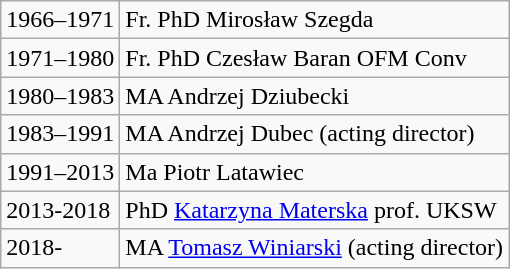<table class="wikitable">
<tr>
<td>1966–1971</td>
<td>Fr. PhD Mirosław Szegda</td>
</tr>
<tr>
<td>1971–1980</td>
<td>Fr. PhD Czesław Baran OFM Conv</td>
</tr>
<tr>
<td>1980–1983</td>
<td>MA Andrzej Dziubecki</td>
</tr>
<tr>
<td>1983–1991</td>
<td>MA Andrzej Dubec (acting director)</td>
</tr>
<tr>
<td>1991–2013</td>
<td>Ma Piotr Latawiec</td>
</tr>
<tr>
<td>2013-2018</td>
<td>PhD <a href='#'>Katarzyna Materska</a> prof. UKSW</td>
</tr>
<tr>
<td>2018-</td>
<td>MA <a href='#'>Tomasz Winiarski</a> (acting director)</td>
</tr>
</table>
